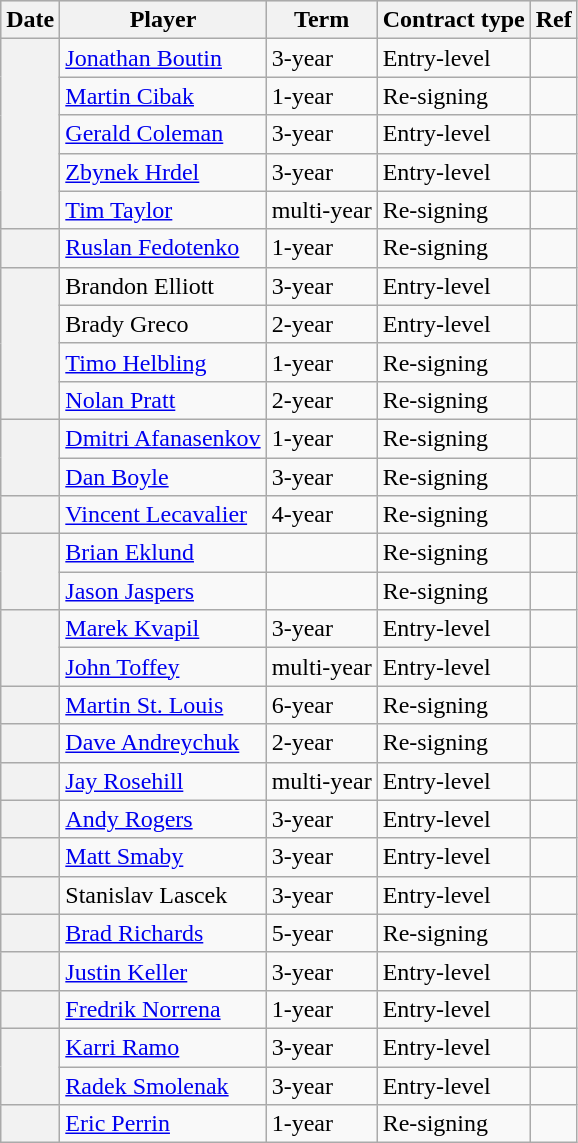<table class="wikitable plainrowheaders">
<tr style="background:#ddd; text-align:center;">
<th>Date</th>
<th>Player</th>
<th>Term</th>
<th>Contract type</th>
<th>Ref</th>
</tr>
<tr>
<th scope="row" rowspan=5></th>
<td><a href='#'>Jonathan Boutin</a></td>
<td>3-year</td>
<td>Entry-level</td>
<td></td>
</tr>
<tr>
<td><a href='#'>Martin Cibak</a></td>
<td>1-year</td>
<td>Re-signing</td>
<td></td>
</tr>
<tr>
<td><a href='#'>Gerald Coleman</a></td>
<td>3-year</td>
<td>Entry-level</td>
<td></td>
</tr>
<tr>
<td><a href='#'>Zbynek Hrdel</a></td>
<td>3-year</td>
<td>Entry-level</td>
<td></td>
</tr>
<tr>
<td><a href='#'>Tim Taylor</a></td>
<td>multi-year</td>
<td>Re-signing</td>
<td></td>
</tr>
<tr>
<th scope="row"></th>
<td><a href='#'>Ruslan Fedotenko</a></td>
<td>1-year</td>
<td>Re-signing</td>
<td></td>
</tr>
<tr>
<th scope="row" rowspan=4></th>
<td>Brandon Elliott</td>
<td>3-year</td>
<td>Entry-level</td>
<td></td>
</tr>
<tr>
<td>Brady Greco</td>
<td>2-year</td>
<td>Entry-level</td>
<td></td>
</tr>
<tr>
<td><a href='#'>Timo Helbling</a></td>
<td>1-year</td>
<td>Re-signing</td>
<td></td>
</tr>
<tr>
<td><a href='#'>Nolan Pratt</a></td>
<td>2-year</td>
<td>Re-signing</td>
<td></td>
</tr>
<tr>
<th scope="row" rowspan=2></th>
<td><a href='#'>Dmitri Afanasenkov</a></td>
<td>1-year</td>
<td>Re-signing</td>
<td></td>
</tr>
<tr>
<td><a href='#'>Dan Boyle</a></td>
<td>3-year</td>
<td>Re-signing</td>
<td></td>
</tr>
<tr>
<th scope="row"></th>
<td><a href='#'>Vincent Lecavalier</a></td>
<td>4-year</td>
<td>Re-signing</td>
<td></td>
</tr>
<tr>
<th scope="row" rowspan=2></th>
<td><a href='#'>Brian Eklund</a></td>
<td></td>
<td>Re-signing</td>
<td></td>
</tr>
<tr>
<td><a href='#'>Jason Jaspers</a></td>
<td></td>
<td>Re-signing</td>
<td></td>
</tr>
<tr>
<th scope="row" rowspan=2></th>
<td><a href='#'>Marek Kvapil</a></td>
<td>3-year</td>
<td>Entry-level</td>
<td></td>
</tr>
<tr>
<td><a href='#'>John Toffey</a></td>
<td>multi-year</td>
<td>Entry-level</td>
<td></td>
</tr>
<tr>
<th scope="row"></th>
<td><a href='#'>Martin St. Louis</a></td>
<td>6-year</td>
<td>Re-signing</td>
<td></td>
</tr>
<tr>
<th scope="row"></th>
<td><a href='#'>Dave Andreychuk</a></td>
<td>2-year</td>
<td>Re-signing</td>
<td></td>
</tr>
<tr>
<th scope="row"></th>
<td><a href='#'>Jay Rosehill</a></td>
<td>multi-year</td>
<td>Entry-level</td>
<td></td>
</tr>
<tr>
<th scope="row"></th>
<td><a href='#'>Andy Rogers</a></td>
<td>3-year</td>
<td>Entry-level</td>
<td></td>
</tr>
<tr>
<th scope="row"></th>
<td><a href='#'>Matt Smaby</a></td>
<td>3-year</td>
<td>Entry-level</td>
<td></td>
</tr>
<tr>
<th scope="row"></th>
<td>Stanislav Lascek</td>
<td>3-year</td>
<td>Entry-level</td>
<td></td>
</tr>
<tr>
<th scope="row"></th>
<td><a href='#'>Brad Richards</a></td>
<td>5-year</td>
<td>Re-signing</td>
<td></td>
</tr>
<tr>
<th scope="row"></th>
<td><a href='#'>Justin Keller</a></td>
<td>3-year</td>
<td>Entry-level</td>
<td></td>
</tr>
<tr>
<th scope="row"></th>
<td><a href='#'>Fredrik Norrena</a></td>
<td>1-year</td>
<td>Entry-level</td>
<td></td>
</tr>
<tr>
<th scope="row" rowspan=2></th>
<td><a href='#'>Karri Ramo</a></td>
<td>3-year</td>
<td>Entry-level</td>
<td></td>
</tr>
<tr>
<td><a href='#'>Radek Smolenak</a></td>
<td>3-year</td>
<td>Entry-level</td>
<td></td>
</tr>
<tr>
<th scope="row"></th>
<td><a href='#'>Eric Perrin</a></td>
<td>1-year</td>
<td>Re-signing</td>
<td></td>
</tr>
</table>
